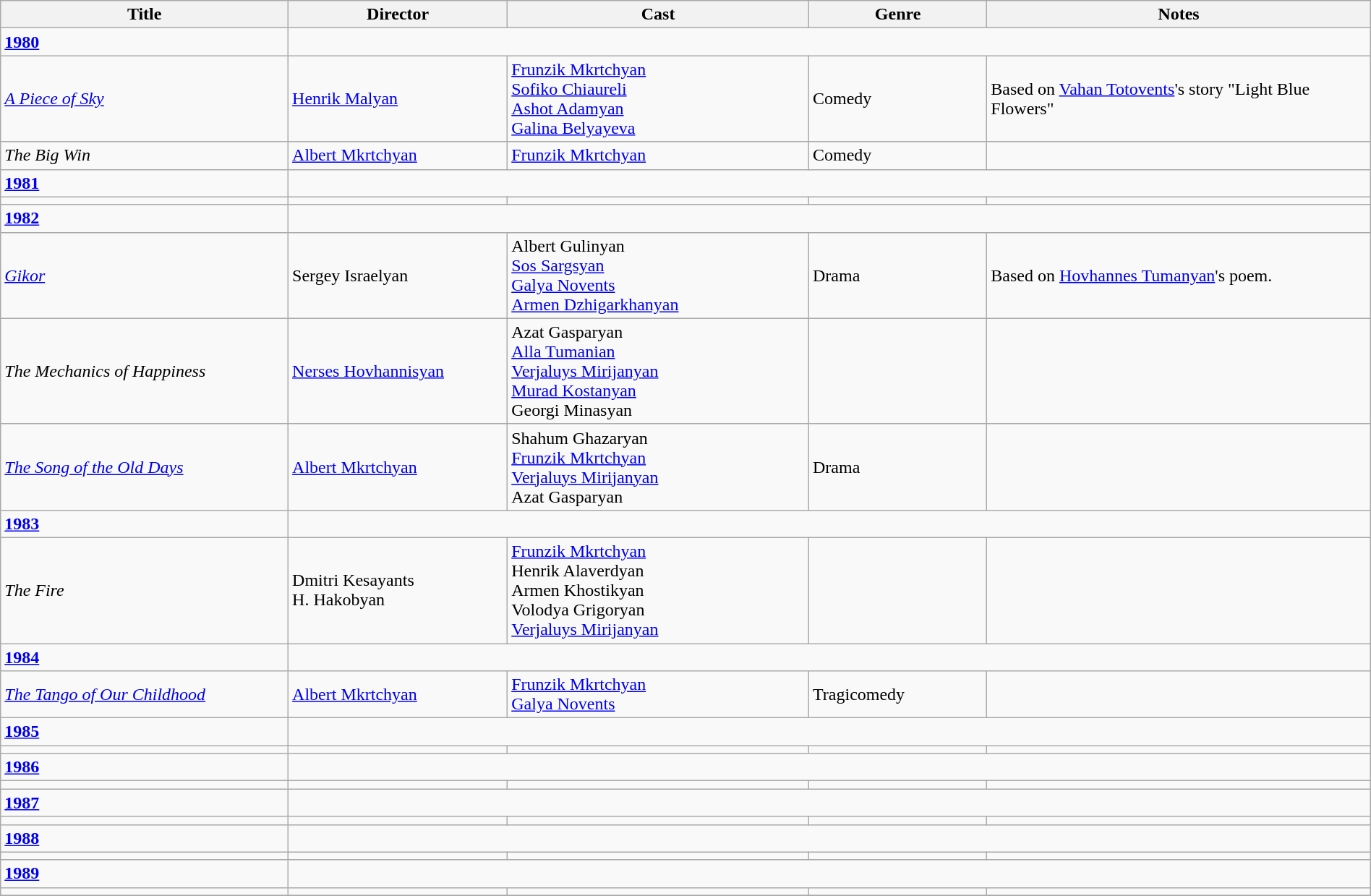<table class="wikitable" width= "100%">
<tr>
<th width=21%>Title</th>
<th width=16%>Director</th>
<th width=22%>Cast</th>
<th width=13%>Genre</th>
<th width=28%>Notes</th>
</tr>
<tr>
<td><strong><a href='#'>1980</a></strong></td>
</tr>
<tr>
<td><em><a href='#'>A Piece of Sky</a></em></td>
<td><a href='#'>Henrik Malyan</a></td>
<td><a href='#'>Frunzik Mkrtchyan</a><br><a href='#'>Sofiko Chiaureli</a><br><a href='#'>Ashot Adamyan</a><br><a href='#'>Galina Belyayeva</a></td>
<td>Comedy</td>
<td>Based on <a href='#'>Vahan Totovents</a>'s story "Light Blue Flowers"</td>
</tr>
<tr>
<td><em>The Big Win</em></td>
<td><a href='#'>Albert Mkrtchyan</a></td>
<td><a href='#'>Frunzik Mkrtchyan</a></td>
<td>Comedy</td>
<td></td>
</tr>
<tr>
<td><strong><a href='#'>1981</a></strong></td>
</tr>
<tr>
<td></td>
<td></td>
<td></td>
<td></td>
<td></td>
</tr>
<tr>
<td><strong><a href='#'>1982</a></strong></td>
</tr>
<tr>
<td><em><a href='#'>Gikor</a></em></td>
<td>Sergey Israelyan</td>
<td>Albert Gulinyan<br><a href='#'>Sos Sargsyan</a><br><a href='#'>Galya Novents</a><br><a href='#'>Armen Dzhigarkhanyan</a></td>
<td>Drama</td>
<td>Based on <a href='#'>Hovhannes Tumanyan</a>'s poem.</td>
</tr>
<tr>
<td><em>The Mechanics of Happiness</em></td>
<td><a href='#'>Nerses Hovhannisyan</a></td>
<td>Azat Gasparyan<br><a href='#'>Alla Tumanian</a><br><a href='#'>Verjaluys Mirijanyan</a><br><a href='#'>Murad Kostanyan</a><br>Georgi Minasyan</td>
<td></td>
<td></td>
</tr>
<tr>
<td><em><a href='#'>The Song of the Old Days</a></em></td>
<td><a href='#'>Albert Mkrtchyan</a></td>
<td>Shahum Ghazaryan<br><a href='#'>Frunzik Mkrtchyan</a><br><a href='#'>Verjaluys Mirijanyan</a><br>Azat Gasparyan</td>
<td>Drama</td>
<td></td>
</tr>
<tr>
<td><strong><a href='#'>1983</a></strong></td>
</tr>
<tr>
<td><em>The Fire</em></td>
<td>Dmitri Kesayants<br>H. Hakobyan</td>
<td><a href='#'>Frunzik Mkrtchyan</a><br>Henrik Alaverdyan<br>Armen Khostikyan<br>Volodya Grigoryan<br><a href='#'>Verjaluys Mirijanyan</a></td>
<td></td>
<td></td>
</tr>
<tr>
<td><strong><a href='#'>1984</a></strong></td>
</tr>
<tr>
<td><em><a href='#'>The Tango of Our Childhood</a></em></td>
<td><a href='#'>Albert Mkrtchyan</a></td>
<td><a href='#'>Frunzik Mkrtchyan</a><br><a href='#'>Galya Novents</a></td>
<td>Tragicomedy</td>
<td></td>
</tr>
<tr>
<td><strong><a href='#'>1985</a></strong></td>
</tr>
<tr>
<td></td>
<td></td>
<td></td>
<td></td>
<td></td>
</tr>
<tr>
<td><strong><a href='#'>1986</a></strong></td>
</tr>
<tr>
<td></td>
<td></td>
<td></td>
<td></td>
<td></td>
</tr>
<tr>
<td><strong><a href='#'>1987</a></strong></td>
</tr>
<tr>
<td></td>
<td></td>
<td></td>
<td></td>
<td></td>
</tr>
<tr>
<td><strong><a href='#'>1988</a></strong></td>
</tr>
<tr>
<td></td>
<td></td>
<td></td>
<td></td>
<td></td>
</tr>
<tr>
<td><strong><a href='#'>1989</a></strong></td>
</tr>
<tr>
<td></td>
<td></td>
<td></td>
<td></td>
<td></td>
</tr>
<tr>
</tr>
</table>
